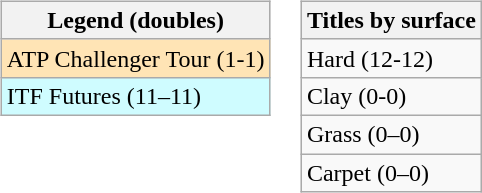<table>
<tr valign=top>
<td><br><table class=wikitable style=font-size:100%>
<tr>
<th>Legend (doubles)</th>
</tr>
<tr bgcolor=moccasin>
<td>ATP Challenger Tour (1-1)</td>
</tr>
<tr bgcolor=#cffcff>
<td>ITF Futures (11–11)</td>
</tr>
</table>
</td>
<td><br><table class=wikitable style=font-size:100%>
<tr>
<th>Titles by surface</th>
</tr>
<tr>
<td>Hard (12-12)</td>
</tr>
<tr>
<td>Clay (0-0)</td>
</tr>
<tr>
<td>Grass (0–0)</td>
</tr>
<tr>
<td>Carpet (0–0)</td>
</tr>
</table>
</td>
</tr>
</table>
